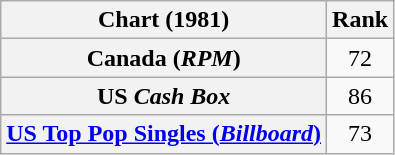<table class="wikitable sortable plainrowheaders" style="text-align:center">
<tr>
<th>Chart (1981)</th>
<th>Rank</th>
</tr>
<tr>
<th scope="row">Canada (<em>RPM</em>)</th>
<td>72</td>
</tr>
<tr>
<th scope="row">US <em>Cash Box</em> </th>
<td>86</td>
</tr>
<tr>
<th scope="row"><a href='#'>US Top Pop Singles (<em>Billboard</em>)</a></th>
<td>73</td>
</tr>
</table>
